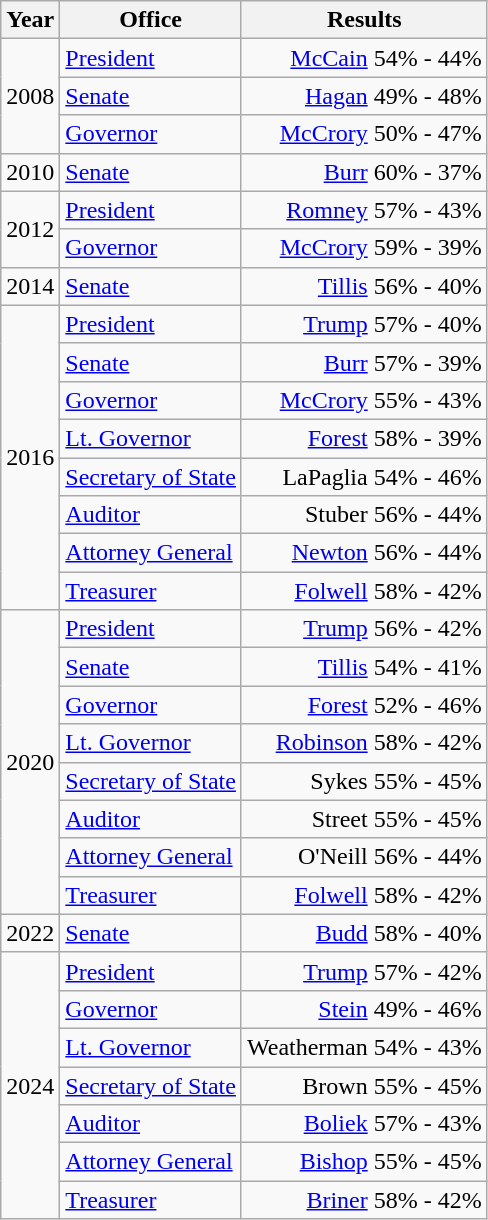<table class=wikitable>
<tr>
<th>Year</th>
<th>Office</th>
<th>Results</th>
</tr>
<tr>
<td rowspan=3>2008</td>
<td><a href='#'>President</a></td>
<td align="right" ><a href='#'>McCain</a> 54% - 44%</td>
</tr>
<tr>
<td><a href='#'>Senate</a></td>
<td align="right" ><a href='#'>Hagan</a> 49% - 48%</td>
</tr>
<tr>
<td><a href='#'>Governor</a></td>
<td align="right" ><a href='#'>McCrory</a> 50% - 47%</td>
</tr>
<tr>
<td>2010</td>
<td><a href='#'>Senate</a></td>
<td align="right" ><a href='#'>Burr</a> 60% - 37%</td>
</tr>
<tr>
<td rowspan=2>2012</td>
<td><a href='#'>President</a></td>
<td align="right" ><a href='#'>Romney</a> 57% - 43%</td>
</tr>
<tr>
<td><a href='#'>Governor</a></td>
<td align="right" ><a href='#'>McCrory</a> 59% - 39%</td>
</tr>
<tr>
<td>2014</td>
<td><a href='#'>Senate</a></td>
<td align="right" ><a href='#'>Tillis</a> 56% - 40%</td>
</tr>
<tr>
<td rowspan=8>2016</td>
<td><a href='#'>President</a></td>
<td align="right" ><a href='#'>Trump</a> 57% - 40%</td>
</tr>
<tr>
<td><a href='#'>Senate</a></td>
<td align="right" ><a href='#'>Burr</a> 57% - 39%</td>
</tr>
<tr>
<td><a href='#'>Governor</a></td>
<td align="right" ><a href='#'>McCrory</a> 55% - 43%</td>
</tr>
<tr>
<td><a href='#'>Lt. Governor</a></td>
<td align="right" ><a href='#'>Forest</a> 58% - 39%</td>
</tr>
<tr>
<td><a href='#'>Secretary of State</a></td>
<td align="right" >LaPaglia 54% - 46%</td>
</tr>
<tr>
<td><a href='#'>Auditor</a></td>
<td align="right" >Stuber 56% - 44%</td>
</tr>
<tr>
<td><a href='#'>Attorney General</a></td>
<td align="right" ><a href='#'>Newton</a> 56% - 44%</td>
</tr>
<tr>
<td><a href='#'>Treasurer</a></td>
<td align="right" ><a href='#'>Folwell</a> 58% - 42%</td>
</tr>
<tr>
<td rowspan=8>2020</td>
<td><a href='#'>President</a></td>
<td align="right" ><a href='#'>Trump</a> 56% - 42%</td>
</tr>
<tr>
<td><a href='#'>Senate</a></td>
<td align="right" ><a href='#'>Tillis</a> 54% - 41%</td>
</tr>
<tr>
<td><a href='#'>Governor</a></td>
<td align="right" ><a href='#'>Forest</a> 52% - 46%</td>
</tr>
<tr>
<td><a href='#'>Lt. Governor</a></td>
<td align="right" ><a href='#'>Robinson</a> 58% - 42%</td>
</tr>
<tr>
<td><a href='#'>Secretary of State</a></td>
<td align="right" >Sykes 55% - 45%</td>
</tr>
<tr>
<td><a href='#'>Auditor</a></td>
<td align="right" >Street 55% - 45%</td>
</tr>
<tr>
<td><a href='#'>Attorney General</a></td>
<td align="right" >O'Neill 56% - 44%</td>
</tr>
<tr>
<td><a href='#'>Treasurer</a></td>
<td align="right" ><a href='#'>Folwell</a> 58% - 42%</td>
</tr>
<tr>
<td>2022</td>
<td><a href='#'>Senate</a></td>
<td align="right" ><a href='#'>Budd</a> 58% - 40%</td>
</tr>
<tr>
<td rowspan=7>2024</td>
<td><a href='#'>President</a></td>
<td align="right" ><a href='#'>Trump</a> 57% - 42%</td>
</tr>
<tr>
<td><a href='#'>Governor</a></td>
<td align="right" ><a href='#'>Stein</a> 49% - 46%</td>
</tr>
<tr>
<td><a href='#'>Lt. Governor</a></td>
<td align="right" >Weatherman 54% - 43%</td>
</tr>
<tr>
<td><a href='#'>Secretary of State</a></td>
<td align="right" >Brown 55% - 45%</td>
</tr>
<tr>
<td><a href='#'>Auditor</a></td>
<td align="right" ><a href='#'>Boliek</a> 57% - 43%</td>
</tr>
<tr>
<td><a href='#'>Attorney General</a></td>
<td align="right" ><a href='#'>Bishop</a> 55% - 45%</td>
</tr>
<tr>
<td><a href='#'>Treasurer</a></td>
<td align="right" ><a href='#'>Briner</a> 58% - 42%</td>
</tr>
</table>
